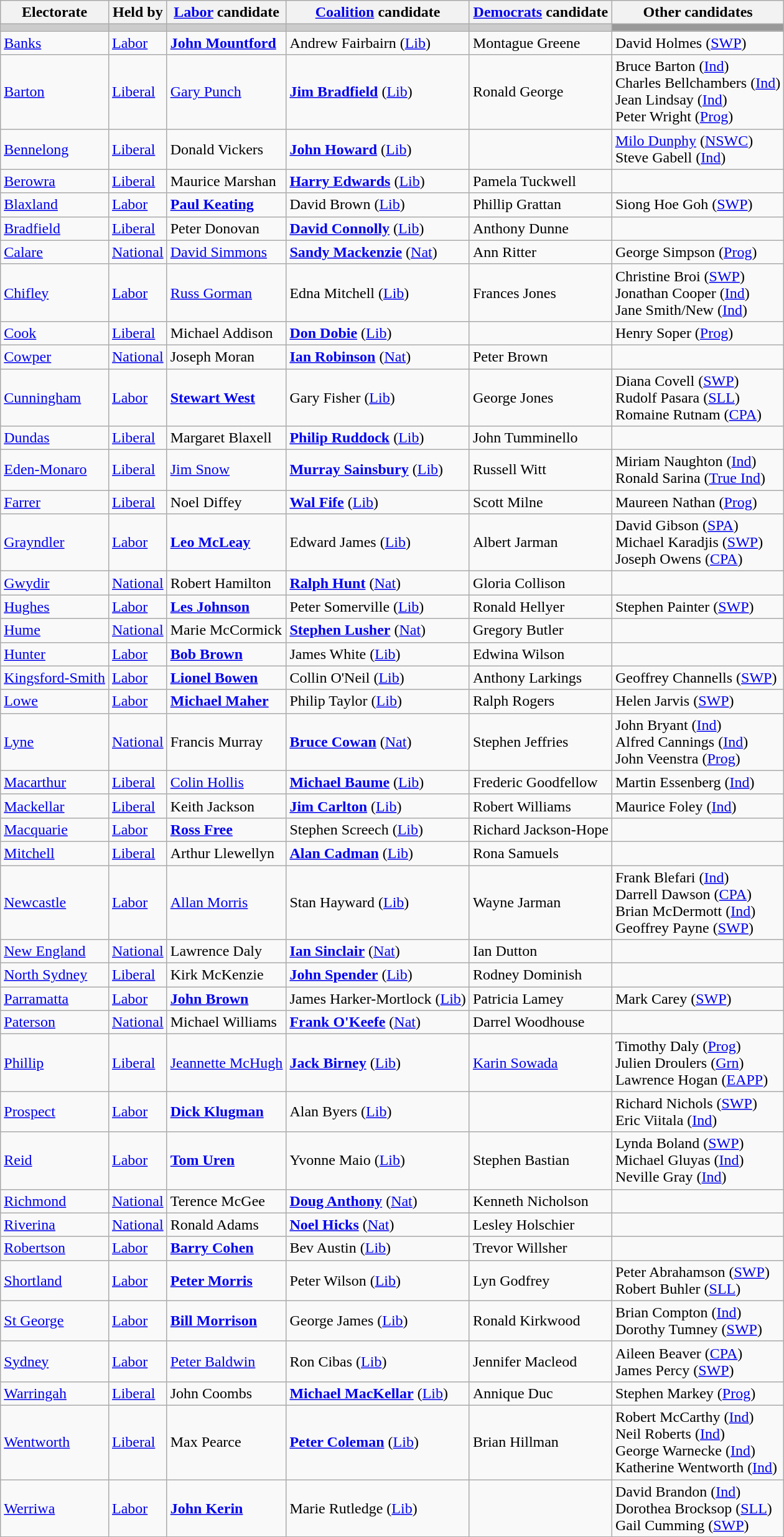<table class="wikitable">
<tr>
<th>Electorate</th>
<th>Held by</th>
<th><a href='#'>Labor</a> candidate</th>
<th><a href='#'>Coalition</a> candidate</th>
<th><a href='#'>Democrats</a> candidate</th>
<th>Other candidates</th>
</tr>
<tr bgcolor="#cccccc">
<td></td>
<td></td>
<td></td>
<td></td>
<td></td>
<td bgcolor="#999999"></td>
</tr>
<tr>
<td><a href='#'>Banks</a></td>
<td><a href='#'>Labor</a></td>
<td><strong><a href='#'>John Mountford</a></strong></td>
<td>Andrew Fairbairn (<a href='#'>Lib</a>)</td>
<td>Montague Greene</td>
<td>David Holmes (<a href='#'>SWP</a>)</td>
</tr>
<tr>
<td><a href='#'>Barton</a></td>
<td><a href='#'>Liberal</a></td>
<td><a href='#'>Gary Punch</a></td>
<td><strong><a href='#'>Jim Bradfield</a></strong> (<a href='#'>Lib</a>)</td>
<td>Ronald George</td>
<td>Bruce Barton (<a href='#'>Ind</a>)<br>Charles Bellchambers (<a href='#'>Ind</a>)<br>Jean Lindsay (<a href='#'>Ind</a>)<br>Peter Wright (<a href='#'>Prog</a>)</td>
</tr>
<tr>
<td><a href='#'>Bennelong</a></td>
<td><a href='#'>Liberal</a></td>
<td>Donald Vickers</td>
<td><strong><a href='#'>John Howard</a></strong> (<a href='#'>Lib</a>)</td>
<td></td>
<td><a href='#'>Milo Dunphy</a> (<a href='#'>NSWC</a>)<br>Steve Gabell (<a href='#'>Ind</a>)</td>
</tr>
<tr>
<td><a href='#'>Berowra</a></td>
<td><a href='#'>Liberal</a></td>
<td>Maurice Marshan</td>
<td><strong><a href='#'>Harry Edwards</a></strong> (<a href='#'>Lib</a>)</td>
<td>Pamela Tuckwell</td>
<td></td>
</tr>
<tr>
<td><a href='#'>Blaxland</a></td>
<td><a href='#'>Labor</a></td>
<td><strong><a href='#'>Paul Keating</a></strong></td>
<td>David Brown (<a href='#'>Lib</a>)</td>
<td>Phillip Grattan</td>
<td>Siong Hoe Goh (<a href='#'>SWP</a>)</td>
</tr>
<tr>
<td><a href='#'>Bradfield</a></td>
<td><a href='#'>Liberal</a></td>
<td>Peter Donovan</td>
<td><strong><a href='#'>David Connolly</a></strong> (<a href='#'>Lib</a>)</td>
<td>Anthony Dunne</td>
<td></td>
</tr>
<tr>
<td><a href='#'>Calare</a></td>
<td><a href='#'>National</a></td>
<td><a href='#'>David Simmons</a></td>
<td><strong><a href='#'>Sandy Mackenzie</a></strong> (<a href='#'>Nat</a>)</td>
<td>Ann Ritter</td>
<td>George Simpson (<a href='#'>Prog</a>)</td>
</tr>
<tr>
<td><a href='#'>Chifley</a></td>
<td><a href='#'>Labor</a></td>
<td><a href='#'>Russ Gorman</a></td>
<td>Edna Mitchell (<a href='#'>Lib</a>)</td>
<td>Frances Jones</td>
<td>Christine Broi (<a href='#'>SWP</a>)<br>Jonathan Cooper (<a href='#'>Ind</a>)<br>Jane Smith/New (<a href='#'>Ind</a>)</td>
</tr>
<tr>
<td><a href='#'>Cook</a></td>
<td><a href='#'>Liberal</a></td>
<td>Michael Addison</td>
<td><strong><a href='#'>Don Dobie</a></strong> (<a href='#'>Lib</a>)</td>
<td></td>
<td>Henry Soper (<a href='#'>Prog</a>)</td>
</tr>
<tr>
<td><a href='#'>Cowper</a></td>
<td><a href='#'>National</a></td>
<td>Joseph Moran</td>
<td><strong><a href='#'>Ian Robinson</a></strong> (<a href='#'>Nat</a>)</td>
<td>Peter Brown</td>
<td></td>
</tr>
<tr>
<td><a href='#'>Cunningham</a></td>
<td><a href='#'>Labor</a></td>
<td><strong><a href='#'>Stewart West</a></strong></td>
<td>Gary Fisher (<a href='#'>Lib</a>)</td>
<td>George Jones</td>
<td>Diana Covell (<a href='#'>SWP</a>)<br>Rudolf Pasara (<a href='#'>SLL</a>)<br>Romaine Rutnam (<a href='#'>CPA</a>)</td>
</tr>
<tr>
<td><a href='#'>Dundas</a></td>
<td><a href='#'>Liberal</a></td>
<td>Margaret Blaxell</td>
<td><strong><a href='#'>Philip Ruddock</a></strong> (<a href='#'>Lib</a>)</td>
<td>John Tumminello</td>
<td></td>
</tr>
<tr>
<td><a href='#'>Eden-Monaro</a></td>
<td><a href='#'>Liberal</a></td>
<td><a href='#'>Jim Snow</a></td>
<td><strong><a href='#'>Murray Sainsbury</a></strong> (<a href='#'>Lib</a>)</td>
<td>Russell Witt</td>
<td>Miriam Naughton (<a href='#'>Ind</a>)<br>Ronald Sarina (<a href='#'>True Ind</a>)</td>
</tr>
<tr>
<td><a href='#'>Farrer</a></td>
<td><a href='#'>Liberal</a></td>
<td>Noel Diffey</td>
<td><strong><a href='#'>Wal Fife</a></strong> (<a href='#'>Lib</a>)</td>
<td>Scott Milne</td>
<td>Maureen Nathan (<a href='#'>Prog</a>)</td>
</tr>
<tr>
<td><a href='#'>Grayndler</a></td>
<td><a href='#'>Labor</a></td>
<td><strong><a href='#'>Leo McLeay</a></strong></td>
<td>Edward James (<a href='#'>Lib</a>)</td>
<td>Albert Jarman</td>
<td>David Gibson (<a href='#'>SPA</a>)<br>Michael Karadjis (<a href='#'>SWP</a>)<br>Joseph Owens (<a href='#'>CPA</a>)</td>
</tr>
<tr>
<td><a href='#'>Gwydir</a></td>
<td><a href='#'>National</a></td>
<td>Robert Hamilton</td>
<td><strong><a href='#'>Ralph Hunt</a></strong> (<a href='#'>Nat</a>)</td>
<td>Gloria Collison</td>
<td></td>
</tr>
<tr>
<td><a href='#'>Hughes</a></td>
<td><a href='#'>Labor</a></td>
<td><strong><a href='#'>Les Johnson</a></strong></td>
<td>Peter Somerville (<a href='#'>Lib</a>)</td>
<td>Ronald Hellyer</td>
<td>Stephen Painter (<a href='#'>SWP</a>)</td>
</tr>
<tr>
<td><a href='#'>Hume</a></td>
<td><a href='#'>National</a></td>
<td>Marie McCormick</td>
<td><strong><a href='#'>Stephen Lusher</a></strong> (<a href='#'>Nat</a>)</td>
<td>Gregory Butler</td>
<td></td>
</tr>
<tr>
<td><a href='#'>Hunter</a></td>
<td><a href='#'>Labor</a></td>
<td><strong><a href='#'>Bob Brown</a></strong></td>
<td>James White (<a href='#'>Lib</a>)</td>
<td>Edwina Wilson</td>
<td></td>
</tr>
<tr>
<td><a href='#'>Kingsford-Smith</a></td>
<td><a href='#'>Labor</a></td>
<td><strong><a href='#'>Lionel Bowen</a></strong></td>
<td>Collin O'Neil (<a href='#'>Lib</a>)</td>
<td>Anthony Larkings</td>
<td>Geoffrey Channells (<a href='#'>SWP</a>)</td>
</tr>
<tr>
<td><a href='#'>Lowe</a></td>
<td><a href='#'>Labor</a></td>
<td><strong><a href='#'>Michael Maher</a></strong></td>
<td>Philip Taylor (<a href='#'>Lib</a>)</td>
<td>Ralph Rogers</td>
<td>Helen Jarvis (<a href='#'>SWP</a>)</td>
</tr>
<tr>
<td><a href='#'>Lyne</a></td>
<td><a href='#'>National</a></td>
<td>Francis Murray</td>
<td><strong><a href='#'>Bruce Cowan</a></strong> (<a href='#'>Nat</a>)</td>
<td>Stephen Jeffries</td>
<td>John Bryant (<a href='#'>Ind</a>)<br>Alfred Cannings (<a href='#'>Ind</a>)<br>John Veenstra (<a href='#'>Prog</a>)</td>
</tr>
<tr>
<td><a href='#'>Macarthur</a></td>
<td><a href='#'>Liberal</a></td>
<td><a href='#'>Colin Hollis</a></td>
<td><strong><a href='#'>Michael Baume</a></strong> (<a href='#'>Lib</a>)</td>
<td>Frederic Goodfellow</td>
<td>Martin Essenberg (<a href='#'>Ind</a>)</td>
</tr>
<tr>
<td><a href='#'>Mackellar</a></td>
<td><a href='#'>Liberal</a></td>
<td>Keith Jackson</td>
<td><strong><a href='#'>Jim Carlton</a></strong> (<a href='#'>Lib</a>)</td>
<td>Robert Williams</td>
<td>Maurice Foley (<a href='#'>Ind</a>)</td>
</tr>
<tr>
<td><a href='#'>Macquarie</a></td>
<td><a href='#'>Labor</a></td>
<td><strong><a href='#'>Ross Free</a></strong></td>
<td>Stephen Screech (<a href='#'>Lib</a>)</td>
<td>Richard Jackson-Hope</td>
<td></td>
</tr>
<tr>
<td><a href='#'>Mitchell</a></td>
<td><a href='#'>Liberal</a></td>
<td>Arthur Llewellyn</td>
<td><strong><a href='#'>Alan Cadman</a></strong> (<a href='#'>Lib</a>)</td>
<td>Rona Samuels</td>
<td></td>
</tr>
<tr>
<td><a href='#'>Newcastle</a></td>
<td><a href='#'>Labor</a></td>
<td><a href='#'>Allan Morris</a></td>
<td>Stan Hayward (<a href='#'>Lib</a>)</td>
<td>Wayne Jarman</td>
<td>Frank Blefari (<a href='#'>Ind</a>)<br>Darrell Dawson (<a href='#'>CPA</a>)<br>Brian McDermott (<a href='#'>Ind</a>)<br>Geoffrey Payne (<a href='#'>SWP</a>)</td>
</tr>
<tr>
<td><a href='#'>New England</a></td>
<td><a href='#'>National</a></td>
<td>Lawrence Daly</td>
<td><strong><a href='#'>Ian Sinclair</a></strong> (<a href='#'>Nat</a>)</td>
<td>Ian Dutton</td>
<td></td>
</tr>
<tr>
<td><a href='#'>North Sydney</a></td>
<td><a href='#'>Liberal</a></td>
<td>Kirk McKenzie</td>
<td><strong><a href='#'>John Spender</a></strong> (<a href='#'>Lib</a>)</td>
<td>Rodney Dominish</td>
<td></td>
</tr>
<tr>
<td><a href='#'>Parramatta</a></td>
<td><a href='#'>Labor</a></td>
<td><strong><a href='#'>John Brown</a></strong></td>
<td>James Harker-Mortlock (<a href='#'>Lib</a>)</td>
<td>Patricia Lamey</td>
<td>Mark Carey (<a href='#'>SWP</a>)</td>
</tr>
<tr>
<td><a href='#'>Paterson</a></td>
<td><a href='#'>National</a></td>
<td>Michael Williams</td>
<td><strong><a href='#'>Frank O'Keefe</a></strong> (<a href='#'>Nat</a>)</td>
<td>Darrel Woodhouse</td>
<td></td>
</tr>
<tr>
<td><a href='#'>Phillip</a></td>
<td><a href='#'>Liberal</a></td>
<td><a href='#'>Jeannette McHugh</a></td>
<td><strong><a href='#'>Jack Birney</a></strong> (<a href='#'>Lib</a>)</td>
<td><a href='#'>Karin Sowada</a></td>
<td>Timothy Daly (<a href='#'>Prog</a>)<br>Julien Droulers (<a href='#'>Grn</a>)<br>Lawrence Hogan (<a href='#'>EAPP</a>)</td>
</tr>
<tr>
<td><a href='#'>Prospect</a></td>
<td><a href='#'>Labor</a></td>
<td><strong><a href='#'>Dick Klugman</a></strong></td>
<td>Alan Byers (<a href='#'>Lib</a>)</td>
<td></td>
<td>Richard Nichols (<a href='#'>SWP</a>)<br>Eric Viitala (<a href='#'>Ind</a>)</td>
</tr>
<tr>
<td><a href='#'>Reid</a></td>
<td><a href='#'>Labor</a></td>
<td><strong><a href='#'>Tom Uren</a></strong></td>
<td>Yvonne Maio (<a href='#'>Lib</a>)</td>
<td>Stephen Bastian</td>
<td>Lynda Boland (<a href='#'>SWP</a>)<br>Michael Gluyas (<a href='#'>Ind</a>)<br>Neville Gray (<a href='#'>Ind</a>)</td>
</tr>
<tr>
<td><a href='#'>Richmond</a></td>
<td><a href='#'>National</a></td>
<td>Terence McGee</td>
<td><strong><a href='#'>Doug Anthony</a></strong> (<a href='#'>Nat</a>)</td>
<td>Kenneth Nicholson</td>
<td></td>
</tr>
<tr>
<td><a href='#'>Riverina</a></td>
<td><a href='#'>National</a></td>
<td>Ronald Adams</td>
<td><strong><a href='#'>Noel Hicks</a></strong> (<a href='#'>Nat</a>)</td>
<td>Lesley Holschier</td>
<td></td>
</tr>
<tr>
<td><a href='#'>Robertson</a></td>
<td><a href='#'>Labor</a></td>
<td><strong><a href='#'>Barry Cohen</a></strong></td>
<td>Bev Austin (<a href='#'>Lib</a>)</td>
<td>Trevor Willsher</td>
<td></td>
</tr>
<tr>
<td><a href='#'>Shortland</a></td>
<td><a href='#'>Labor</a></td>
<td><strong><a href='#'>Peter Morris</a></strong></td>
<td>Peter Wilson (<a href='#'>Lib</a>)</td>
<td>Lyn Godfrey</td>
<td>Peter Abrahamson (<a href='#'>SWP</a>)<br>Robert Buhler (<a href='#'>SLL</a>)</td>
</tr>
<tr>
<td><a href='#'>St George</a></td>
<td><a href='#'>Labor</a></td>
<td><strong><a href='#'>Bill Morrison</a></strong></td>
<td>George James (<a href='#'>Lib</a>)</td>
<td>Ronald Kirkwood</td>
<td>Brian Compton (<a href='#'>Ind</a>)<br>Dorothy Tumney (<a href='#'>SWP</a>)</td>
</tr>
<tr>
<td><a href='#'>Sydney</a></td>
<td><a href='#'>Labor</a></td>
<td><a href='#'>Peter Baldwin</a></td>
<td>Ron Cibas (<a href='#'>Lib</a>)</td>
<td>Jennifer Macleod</td>
<td>Aileen Beaver (<a href='#'>CPA</a>)<br>James Percy (<a href='#'>SWP</a>)</td>
</tr>
<tr>
<td><a href='#'>Warringah</a></td>
<td><a href='#'>Liberal</a></td>
<td>John Coombs</td>
<td><strong><a href='#'>Michael MacKellar</a></strong> (<a href='#'>Lib</a>)</td>
<td>Annique Duc</td>
<td>Stephen Markey (<a href='#'>Prog</a>)</td>
</tr>
<tr>
<td><a href='#'>Wentworth</a></td>
<td><a href='#'>Liberal</a></td>
<td>Max Pearce</td>
<td><strong><a href='#'>Peter Coleman</a></strong> (<a href='#'>Lib</a>)</td>
<td>Brian Hillman</td>
<td>Robert McCarthy (<a href='#'>Ind</a>)<br>Neil Roberts (<a href='#'>Ind</a>)<br>George Warnecke (<a href='#'>Ind</a>)<br>Katherine Wentworth (<a href='#'>Ind</a>)</td>
</tr>
<tr>
<td><a href='#'>Werriwa</a></td>
<td><a href='#'>Labor</a></td>
<td><strong><a href='#'>John Kerin</a></strong></td>
<td>Marie Rutledge (<a href='#'>Lib</a>)</td>
<td></td>
<td>David Brandon (<a href='#'>Ind</a>)<br>Dorothea Brocksop (<a href='#'>SLL</a>)<br>Gail Cumming (<a href='#'>SWP</a>)</td>
</tr>
</table>
